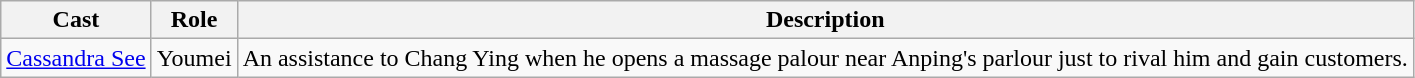<table class="wikitable">
<tr>
<th>Cast</th>
<th>Role</th>
<th>Description</th>
</tr>
<tr>
<td><a href='#'>Cassandra See</a></td>
<td>Youmei</td>
<td>An assistance to Chang Ying when he opens a massage palour near Anping's parlour just to rival him and gain customers.</td>
</tr>
</table>
